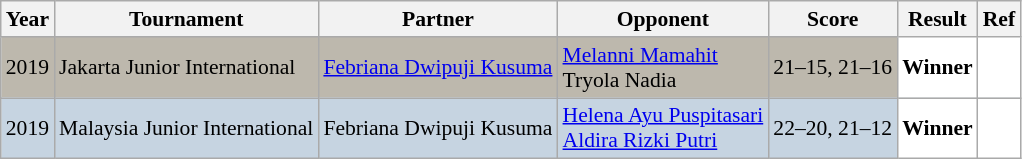<table class="sortable wikitable" style="font-size: 90%;">
<tr>
<th>Year</th>
<th>Tournament</th>
<th>Partner</th>
<th>Opponent</th>
<th>Score</th>
<th>Result</th>
<th>Ref</th>
</tr>
<tr style="background:#BDB8AD">
<td align="center">2019</td>
<td align="left">Jakarta Junior International</td>
<td align="left"> <a href='#'>Febriana Dwipuji Kusuma</a></td>
<td align="left"> <a href='#'>Melanni Mamahit</a><br> Tryola Nadia</td>
<td align="left">21–15, 21–16</td>
<td style="text-align:left; background:white"> <strong>Winner</strong></td>
<td style="text-align:center; background:white"></td>
</tr>
<tr style="background:#C6D4E1">
<td align="center">2019</td>
<td align="left">Malaysia Junior International</td>
<td align="left"> Febriana Dwipuji Kusuma</td>
<td align="left"> <a href='#'>Helena Ayu Puspitasari</a><br> <a href='#'>Aldira Rizki Putri</a></td>
<td align="left">22–20, 21–12</td>
<td style="text-align:left; background:white"> <strong>Winner</strong></td>
<td style="text-align:center; background:white"></td>
</tr>
</table>
